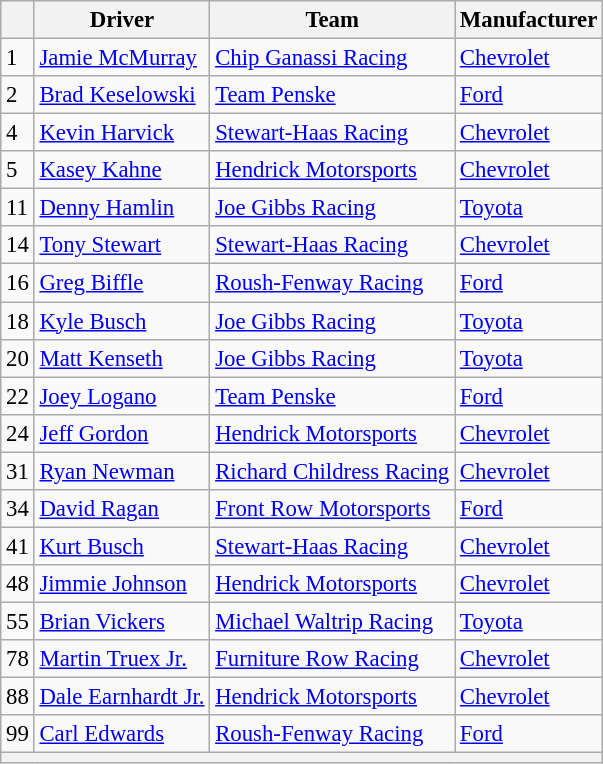<table class="wikitable" style="font-size:95%">
<tr>
<th></th>
<th>Driver</th>
<th>Team</th>
<th>Manufacturer</th>
</tr>
<tr>
<td>1</td>
<td><a href='#'>Jamie McMurray</a></td>
<td><a href='#'>Chip Ganassi Racing</a></td>
<td><a href='#'>Chevrolet</a></td>
</tr>
<tr>
<td>2</td>
<td><a href='#'>Brad Keselowski</a></td>
<td><a href='#'>Team Penske</a></td>
<td><a href='#'>Ford</a></td>
</tr>
<tr>
<td>4</td>
<td><a href='#'>Kevin Harvick</a></td>
<td><a href='#'>Stewart-Haas Racing</a></td>
<td><a href='#'>Chevrolet</a></td>
</tr>
<tr>
<td>5</td>
<td><a href='#'>Kasey Kahne</a></td>
<td><a href='#'>Hendrick Motorsports</a></td>
<td><a href='#'>Chevrolet</a></td>
</tr>
<tr>
<td>11</td>
<td><a href='#'>Denny Hamlin</a></td>
<td><a href='#'>Joe Gibbs Racing</a></td>
<td><a href='#'>Toyota</a></td>
</tr>
<tr>
<td>14</td>
<td><a href='#'>Tony Stewart</a></td>
<td><a href='#'>Stewart-Haas Racing</a></td>
<td><a href='#'>Chevrolet</a></td>
</tr>
<tr>
<td>16</td>
<td><a href='#'>Greg Biffle</a></td>
<td><a href='#'>Roush-Fenway Racing</a></td>
<td><a href='#'>Ford</a></td>
</tr>
<tr>
<td>18</td>
<td><a href='#'>Kyle Busch</a></td>
<td><a href='#'>Joe Gibbs Racing</a></td>
<td><a href='#'>Toyota</a></td>
</tr>
<tr>
<td>20</td>
<td><a href='#'>Matt Kenseth</a></td>
<td><a href='#'>Joe Gibbs Racing</a></td>
<td><a href='#'>Toyota</a></td>
</tr>
<tr>
<td>22</td>
<td><a href='#'>Joey Logano</a></td>
<td><a href='#'>Team Penske</a></td>
<td><a href='#'>Ford</a></td>
</tr>
<tr>
<td>24</td>
<td><a href='#'>Jeff Gordon</a></td>
<td><a href='#'>Hendrick Motorsports</a></td>
<td><a href='#'>Chevrolet</a></td>
</tr>
<tr>
<td>31</td>
<td><a href='#'>Ryan Newman</a></td>
<td><a href='#'>Richard Childress Racing</a></td>
<td><a href='#'>Chevrolet</a></td>
</tr>
<tr>
<td>34</td>
<td><a href='#'>David Ragan</a></td>
<td><a href='#'>Front Row Motorsports</a></td>
<td><a href='#'>Ford</a></td>
</tr>
<tr>
<td>41</td>
<td><a href='#'>Kurt Busch</a></td>
<td><a href='#'>Stewart-Haas Racing</a></td>
<td><a href='#'>Chevrolet</a></td>
</tr>
<tr>
<td>48</td>
<td><a href='#'>Jimmie Johnson</a></td>
<td><a href='#'>Hendrick Motorsports</a></td>
<td><a href='#'>Chevrolet</a></td>
</tr>
<tr>
<td>55</td>
<td><a href='#'>Brian Vickers</a></td>
<td><a href='#'>Michael Waltrip Racing</a></td>
<td><a href='#'>Toyota</a></td>
</tr>
<tr>
<td>78</td>
<td><a href='#'>Martin Truex Jr.</a></td>
<td><a href='#'>Furniture Row Racing</a></td>
<td><a href='#'>Chevrolet</a></td>
</tr>
<tr>
<td>88</td>
<td><a href='#'>Dale Earnhardt Jr.</a></td>
<td><a href='#'>Hendrick Motorsports</a></td>
<td><a href='#'>Chevrolet</a></td>
</tr>
<tr>
<td>99</td>
<td><a href='#'>Carl Edwards</a></td>
<td><a href='#'>Roush-Fenway Racing</a></td>
<td><a href='#'>Ford</a></td>
</tr>
<tr>
<th colspan="4"></th>
</tr>
</table>
